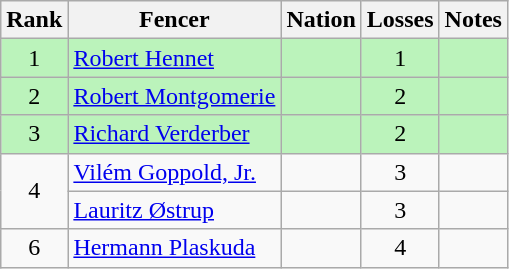<table class="wikitable sortable" style="text-align:center">
<tr>
<th>Rank</th>
<th>Fencer</th>
<th>Nation</th>
<th>Losses</th>
<th>Notes</th>
</tr>
<tr bgcolor=bbf3bb>
<td>1</td>
<td align=left><a href='#'>Robert Hennet</a></td>
<td align=left></td>
<td>1</td>
<td></td>
</tr>
<tr bgcolor=bbf3bb>
<td>2</td>
<td align=left><a href='#'>Robert Montgomerie</a></td>
<td align=left></td>
<td>2</td>
<td></td>
</tr>
<tr bgcolor=bbf3bb>
<td>3</td>
<td align=left><a href='#'>Richard Verderber</a></td>
<td align=left></td>
<td>2</td>
<td></td>
</tr>
<tr>
<td rowspan=2>4</td>
<td align=left><a href='#'>Vilém Goppold, Jr.</a></td>
<td align=left></td>
<td>3</td>
<td></td>
</tr>
<tr>
<td align=left><a href='#'>Lauritz Østrup</a></td>
<td align=left></td>
<td>3</td>
<td></td>
</tr>
<tr>
<td>6</td>
<td align=left><a href='#'>Hermann Plaskuda</a></td>
<td align=left></td>
<td>4</td>
<td></td>
</tr>
</table>
